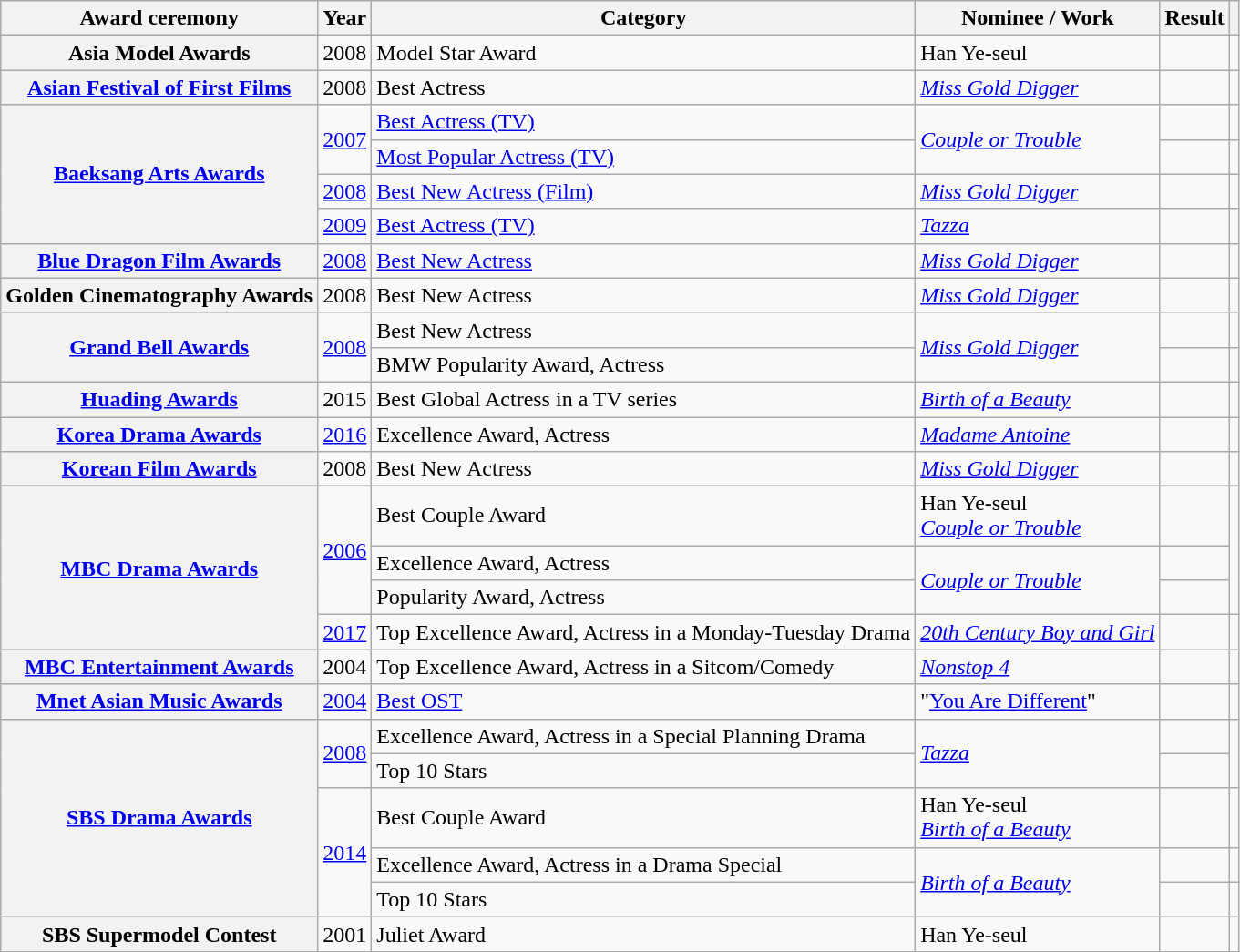<table class="wikitable plainrowheaders sortable">
<tr>
<th scope="col">Award ceremony</th>
<th scope="col">Year</th>
<th scope="col">Category</th>
<th scope="col">Nominee / Work</th>
<th scope="col">Result</th>
<th scope="col" class="unsortable"></th>
</tr>
<tr>
<th scope="row">Asia Model Awards</th>
<td style="text-align:center">2008</td>
<td>Model Star Award</td>
<td>Han Ye-seul</td>
<td></td>
<td style="text-align:center"></td>
</tr>
<tr>
<th scope="row"><a href='#'>Asian Festival of First Films</a></th>
<td style="text-align:center">2008</td>
<td>Best Actress</td>
<td><em><a href='#'>Miss Gold Digger</a></em></td>
<td></td>
<td></td>
</tr>
<tr>
<th scope="row" rowspan=4><a href='#'>Baeksang Arts Awards</a></th>
<td style="text-align:center" rowspan=2><a href='#'>2007</a></td>
<td><a href='#'>Best Actress (TV)</a></td>
<td rowspan=2><em><a href='#'>Couple or Trouble</a></em></td>
<td></td>
</tr>
<tr>
<td><a href='#'>Most Popular Actress (TV)</a></td>
<td></td>
<td style="text-align:center"></td>
</tr>
<tr>
<td style="text-align:center"><a href='#'>2008</a></td>
<td><a href='#'>Best New Actress (Film)</a></td>
<td><em><a href='#'>Miss Gold Digger</a></em></td>
<td></td>
<td style="text-align:center"></td>
</tr>
<tr>
<td style="text-align:center"><a href='#'>2009</a></td>
<td><a href='#'>Best Actress (TV)</a></td>
<td><em><a href='#'>Tazza</a></em></td>
<td></td>
<td></td>
</tr>
<tr>
<th scope="row"><a href='#'>Blue Dragon Film Awards</a></th>
<td style="text-align:center"><a href='#'>2008</a></td>
<td><a href='#'>Best New Actress</a></td>
<td><em><a href='#'>Miss Gold Digger</a></em></td>
<td></td>
<td style="text-align:center"></td>
</tr>
<tr>
<th scope="row">Golden Cinematography Awards</th>
<td style="text-align:center">2008</td>
<td>Best New Actress</td>
<td><em><a href='#'>Miss Gold Digger</a></em></td>
<td></td>
<td style="text-align:center"></td>
</tr>
<tr>
<th scope="row" rowspan=2><a href='#'>Grand Bell Awards</a></th>
<td style="text-align:center" rowspan=2><a href='#'>2008</a></td>
<td>Best New Actress</td>
<td rowspan=2><em><a href='#'>Miss Gold Digger</a></em></td>
<td></td>
<td style="text-align:center"></td>
</tr>
<tr>
<td>BMW Popularity Award, Actress</td>
<td></td>
<td style="text-align:center"></td>
</tr>
<tr>
<th scope="row"><a href='#'>Huading Awards</a></th>
<td style="text-align:center">2015</td>
<td>Best Global Actress in a TV series</td>
<td><em><a href='#'>Birth of a Beauty</a></em></td>
<td></td>
<td style="text-align:center"></td>
</tr>
<tr>
<th scope="row"><a href='#'>Korea Drama Awards</a></th>
<td style="text-align:center"><a href='#'>2016</a></td>
<td>Excellence Award, Actress</td>
<td><em><a href='#'>Madame Antoine</a></em></td>
<td></td>
<td></td>
</tr>
<tr>
<th scope="row"><a href='#'>Korean Film Awards</a></th>
<td style="text-align:center">2008</td>
<td>Best New Actress</td>
<td><em><a href='#'>Miss Gold Digger</a></em></td>
<td></td>
<td></td>
</tr>
<tr>
<th scope="row" rowspan=4><a href='#'>MBC Drama Awards</a></th>
<td style="text-align:center" rowspan=3><a href='#'>2006</a></td>
<td>Best Couple Award</td>
<td>Han Ye-seul  <br><em><a href='#'>Couple or Trouble</a></em></td>
<td></td>
<td style="text-align:center" rowspan=3></td>
</tr>
<tr>
<td>Excellence Award, Actress</td>
<td rowspan=2><em><a href='#'>Couple or Trouble</a></em></td>
<td></td>
</tr>
<tr>
<td>Popularity Award, Actress</td>
<td></td>
</tr>
<tr>
<td style="text-align:center"><a href='#'>2017</a></td>
<td>Top Excellence Award, Actress in a Monday-Tuesday Drama</td>
<td><em><a href='#'>20th Century Boy and Girl</a></em></td>
<td></td>
<td></td>
</tr>
<tr>
<th scope="row"><a href='#'>MBC Entertainment Awards</a></th>
<td style="text-align:center">2004</td>
<td>Top Excellence Award, Actress in a Sitcom/Comedy</td>
<td><em><a href='#'>Nonstop 4</a></em></td>
<td></td>
<td style="text-align:center"></td>
</tr>
<tr>
<th scope="row"><a href='#'>Mnet Asian Music Awards</a></th>
<td style="text-align:center"><a href='#'>2004</a></td>
<td><a href='#'>Best OST</a></td>
<td>"<a href='#'>You Are Different</a>"</td>
<td></td>
<td></td>
</tr>
<tr>
<th scope="row" rowspan=5><a href='#'>SBS Drama Awards</a></th>
<td style="text-align:center" rowspan=2><a href='#'>2008</a></td>
<td>Excellence Award, Actress in a Special Planning Drama</td>
<td rowspan=2><em><a href='#'>Tazza</a></em></td>
<td></td>
<td style="text-align:center" rowspan=2></td>
</tr>
<tr>
<td>Top 10 Stars</td>
<td></td>
</tr>
<tr>
<td style="text-align:center" rowspan=3><a href='#'>2014</a></td>
<td>Best Couple Award</td>
<td>Han Ye-seul  <br><em><a href='#'>Birth of a Beauty</a></em></td>
<td></td>
<td style="text-align:center"></td>
</tr>
<tr>
<td>Excellence Award, Actress in a Drama Special</td>
<td rowspan=2><em><a href='#'>Birth of a Beauty</a></em></td>
<td></td>
<td style="text-align:center"></td>
</tr>
<tr>
<td>Top 10 Stars</td>
<td></td>
<td></td>
</tr>
<tr>
<th scope="row">SBS Supermodel Contest</th>
<td style="text-align:center">2001</td>
<td>Juliet Award</td>
<td>Han Ye-seul</td>
<td></td>
<td></td>
</tr>
<tr>
</tr>
</table>
